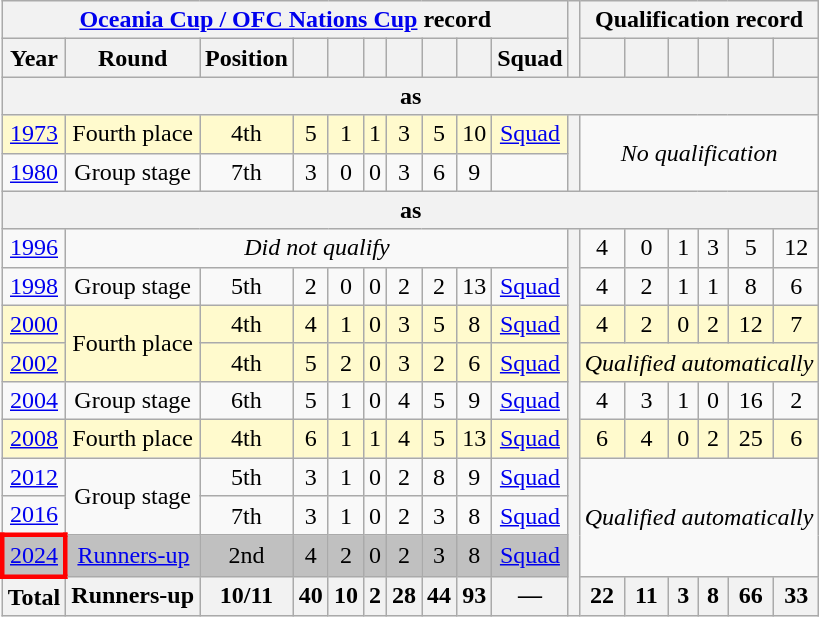<table class="wikitable" style="text-align: center;">
<tr>
<th colspan=10><a href='#'>Oceania Cup / OFC Nations Cup</a> record</th>
<th rowspan="2"></th>
<th colspan=6>Qualification record</th>
</tr>
<tr>
<th>Year</th>
<th>Round</th>
<th>Position</th>
<th></th>
<th></th>
<th></th>
<th></th>
<th></th>
<th></th>
<th>Squad</th>
<th></th>
<th></th>
<th></th>
<th></th>
<th></th>
<th></th>
</tr>
<tr>
<th colspan=17>as </th>
</tr>
<tr>
<td style="background:LemonChiffon;"> <a href='#'>1973</a></td>
<td style="background:LemonChiffon;">Fourth place</td>
<td style="background:LemonChiffon;">4th</td>
<td style="background:LemonChiffon;">5</td>
<td style="background:LemonChiffon;">1</td>
<td style="background:LemonChiffon;">1</td>
<td style="background:LemonChiffon;">3</td>
<td style="background:LemonChiffon;">5</td>
<td style="background:LemonChiffon;">10</td>
<td style="background:LemonChiffon;"><a href='#'>Squad</a></td>
<th rowspan="2"></th>
<td rowspan=2 colspan=6><em>No qualification</em></td>
</tr>
<tr>
<td> <a href='#'>1980</a></td>
<td>Group stage</td>
<td>7th</td>
<td>3</td>
<td>0</td>
<td>0</td>
<td>3</td>
<td>6</td>
<td>9</td>
<td></td>
</tr>
<tr>
<th colspan=17>as </th>
</tr>
<tr>
<td> <a href='#'>1996</a></td>
<td colspan=9><em>Did not qualify</em></td>
<th rowspan="26"></th>
<td>4</td>
<td>0</td>
<td>1</td>
<td>3</td>
<td>5</td>
<td>12</td>
</tr>
<tr>
<td> <a href='#'>1998</a></td>
<td>Group stage</td>
<td>5th</td>
<td>2</td>
<td>0</td>
<td>0</td>
<td>2</td>
<td>2</td>
<td>13</td>
<td><a href='#'>Squad</a></td>
<td>4</td>
<td>2</td>
<td>1</td>
<td>1</td>
<td>8</td>
<td>6</td>
</tr>
<tr style="background:LemonChiffon;">
<td> <a href='#'>2000</a></td>
<td rowspan=2>Fourth place</td>
<td>4th</td>
<td>4</td>
<td>1</td>
<td>0</td>
<td>3</td>
<td>5</td>
<td>8</td>
<td><a href='#'>Squad</a></td>
<td>4</td>
<td>2</td>
<td>0</td>
<td>2</td>
<td>12</td>
<td>7</td>
</tr>
<tr style="background:LemonChiffon;">
<td> <a href='#'>2002</a></td>
<td>4th</td>
<td>5</td>
<td>2</td>
<td>0</td>
<td>3</td>
<td>2</td>
<td>6</td>
<td><a href='#'>Squad</a></td>
<td colspan=6><em>Qualified automatically</em></td>
</tr>
<tr>
<td> <a href='#'>2004</a></td>
<td>Group stage</td>
<td>6th</td>
<td>5</td>
<td>1</td>
<td>0</td>
<td>4</td>
<td>5</td>
<td>9</td>
<td><a href='#'>Squad</a></td>
<td>4</td>
<td>3</td>
<td>1</td>
<td>0</td>
<td>16</td>
<td>2</td>
</tr>
<tr style="background:LemonChiffon;">
<td> <a href='#'>2008</a></td>
<td>Fourth place</td>
<td>4th</td>
<td>6</td>
<td>1</td>
<td>1</td>
<td>4</td>
<td>5</td>
<td>13</td>
<td><a href='#'>Squad</a></td>
<td>6</td>
<td>4</td>
<td>0</td>
<td>2</td>
<td>25</td>
<td>6</td>
</tr>
<tr>
<td> <a href='#'>2012</a></td>
<td rowspan=2>Group stage</td>
<td>5th</td>
<td>3</td>
<td>1</td>
<td>0</td>
<td>2</td>
<td>8</td>
<td>9</td>
<td><a href='#'>Squad</a></td>
<td rowspan=3 colspan=6><em>Qualified automatically</em></td>
</tr>
<tr>
<td> <a href='#'>2016</a></td>
<td>7th</td>
<td>3</td>
<td>1</td>
<td>0</td>
<td>2</td>
<td>3</td>
<td>8</td>
<td><a href='#'>Squad</a></td>
</tr>
<tr style="background:silver;">
<td style="border: 3px solid red">  <a href='#'>2024</a></td>
<td><a href='#'>Runners-up</a></td>
<td>2nd</td>
<td>4</td>
<td>2</td>
<td>0</td>
<td>2</td>
<td>3</td>
<td>8</td>
<td><a href='#'>Squad</a></td>
</tr>
<tr>
<th>Total</th>
<th>Runners-up</th>
<th>10/11</th>
<th>40</th>
<th>10</th>
<th>2</th>
<th>28</th>
<th>44</th>
<th>93</th>
<th>—</th>
<th>22</th>
<th>11</th>
<th>3</th>
<th>8</th>
<th>66</th>
<th>33</th>
</tr>
</table>
